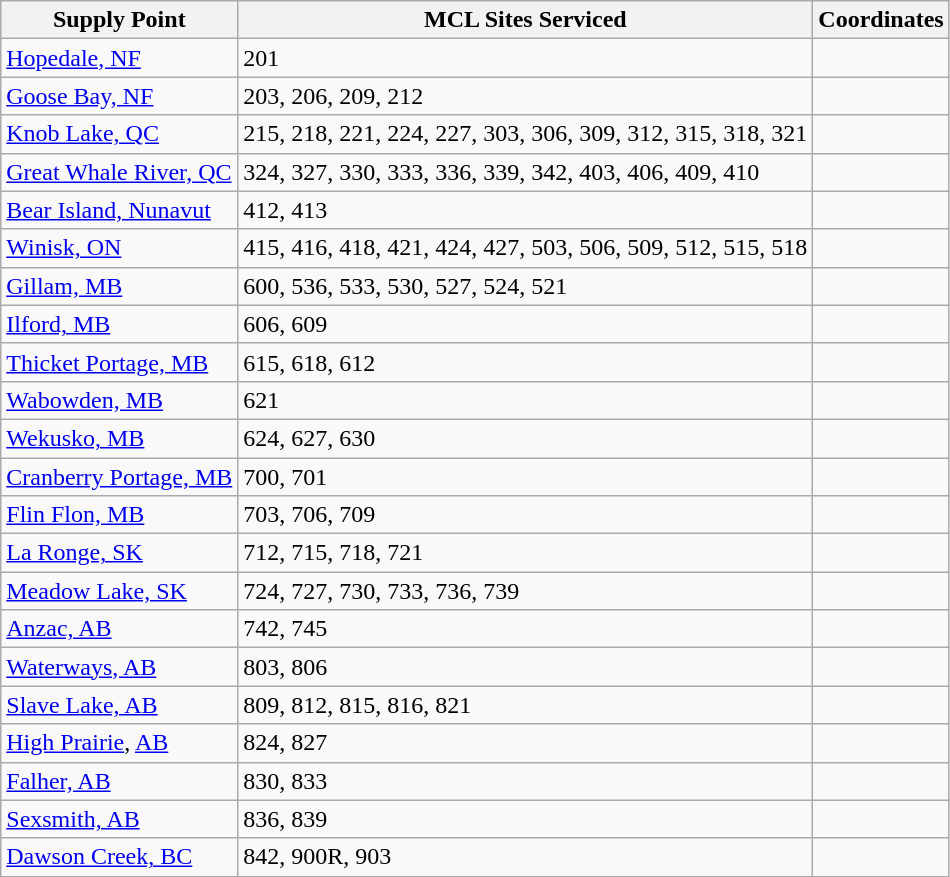<table class="wikitable sortable">
<tr>
<th>Supply Point</th>
<th>MCL Sites Serviced</th>
<th>Coordinates</th>
</tr>
<tr>
<td><a href='#'>Hopedale, NF</a></td>
<td>201</td>
<td></td>
</tr>
<tr>
<td><a href='#'>Goose Bay, NF</a></td>
<td>203, 206, 209, 212</td>
<td></td>
</tr>
<tr>
<td><a href='#'>Knob Lake, QC</a></td>
<td>215, 218, 221, 224, 227, 303, 306, 309, 312, 315, 318, 321</td>
<td></td>
</tr>
<tr>
<td><a href='#'>Great Whale River, QC</a></td>
<td>324, 327, 330, 333, 336, 339, 342, 403, 406, 409, 410</td>
<td></td>
</tr>
<tr>
<td><a href='#'>Bear Island, Nunavut</a></td>
<td>412, 413</td>
<td></td>
</tr>
<tr>
<td><a href='#'>Winisk, ON</a></td>
<td>415, 416, 418, 421, 424, 427, 503, 506, 509, 512, 515, 518</td>
<td></td>
</tr>
<tr>
<td><a href='#'>Gillam, MB</a></td>
<td>600, 536, 533, 530, 527, 524, 521</td>
<td></td>
</tr>
<tr>
<td><a href='#'>Ilford, MB</a></td>
<td>606, 609</td>
<td></td>
</tr>
<tr>
<td><a href='#'>Thicket Portage, MB</a></td>
<td>615, 618, 612</td>
<td></td>
</tr>
<tr>
<td><a href='#'>Wabowden, MB</a></td>
<td>621</td>
<td></td>
</tr>
<tr>
<td><a href='#'>Wekusko, MB</a></td>
<td>624, 627, 630</td>
<td></td>
</tr>
<tr>
<td><a href='#'>Cranberry Portage, MB</a></td>
<td>700, 701</td>
<td></td>
</tr>
<tr>
<td><a href='#'>Flin Flon, MB</a></td>
<td>703, 706, 709</td>
<td></td>
</tr>
<tr>
<td><a href='#'>La Ronge, SK</a></td>
<td>712, 715, 718, 721</td>
<td></td>
</tr>
<tr>
<td><a href='#'>Meadow Lake, SK</a></td>
<td>724, 727, 730, 733, 736, 739</td>
<td></td>
</tr>
<tr>
<td><a href='#'>Anzac, AB</a></td>
<td>742, 745</td>
<td></td>
</tr>
<tr>
<td><a href='#'>Waterways, AB</a></td>
<td>803, 806</td>
<td></td>
</tr>
<tr>
<td><a href='#'>Slave Lake, AB</a></td>
<td>809, 812, 815, 816, 821</td>
<td></td>
</tr>
<tr>
<td><a href='#'>High Prairie</a>, <a href='#'>AB</a></td>
<td>824, 827</td>
<td></td>
</tr>
<tr>
<td><a href='#'>Falher, AB</a></td>
<td>830, 833</td>
<td></td>
</tr>
<tr>
<td><a href='#'>Sexsmith, AB</a></td>
<td>836, 839</td>
<td></td>
</tr>
<tr>
<td><a href='#'>Dawson Creek, BC</a></td>
<td>842, 900R, 903</td>
<td></td>
</tr>
</table>
